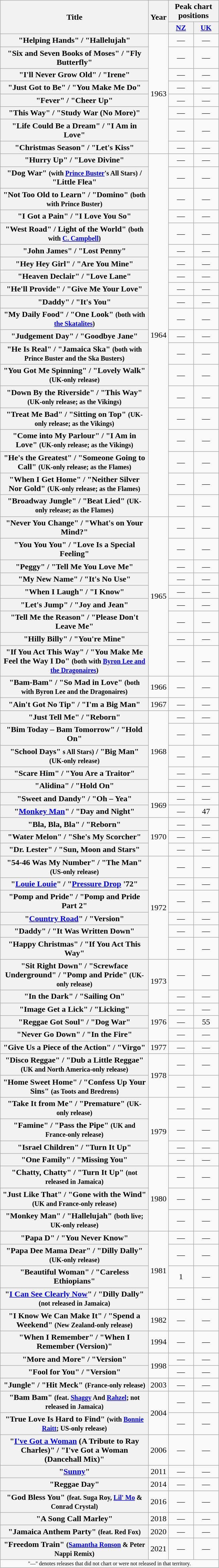<table class="wikitable plainrowheaders" style="text-align:center;">
<tr>
<th rowspan="2" scope="col" style="width:18em;">Title</th>
<th rowspan="2" scope="col" style="width:2em;">Year</th>
<th colspan="2">Peak chart<br>positions</th>
</tr>
<tr>
<th scope="col" style="width:3em;font-size:90%;"><a href='#'>NZ</a><br></th>
<th scope="col" style="width:3em;font-size:90%;"><a href='#'>UK</a><br></th>
</tr>
<tr>
<th scope="row">"Helping Hands" / "Hallelujah"</th>
<td rowspan="8">1963</td>
<td>—</td>
<td align="center">—</td>
</tr>
<tr>
<th scope="row">"Six and Seven Books of Moses" / "Fly Butterfly"</th>
<td>—</td>
<td align="center">—</td>
</tr>
<tr>
<th scope="row">"I'll Never Grow Old" / "Irene"</th>
<td>—</td>
<td align="center">—</td>
</tr>
<tr>
<th scope="row">"Just Got to Be" / "You Make Me Do"</th>
<td>—</td>
<td align="center">—</td>
</tr>
<tr>
<th scope="row">"Fever" / "Cheer Up"</th>
<td>—</td>
<td align="center">—</td>
</tr>
<tr>
<th scope="row">"This Way" / "Study War (No More)"</th>
<td>—</td>
<td align="center">—</td>
</tr>
<tr>
<th scope="row">"Life Could Be a Dream" / "I Am in Love"</th>
<td>—</td>
<td align="center">—</td>
</tr>
<tr>
<th scope="row">"Christmas Season" / "Let's Kiss"</th>
<td>—</td>
<td align="center">—</td>
</tr>
<tr>
<th scope="row">"Hurry Up" / "Love Divine"</th>
<td rowspan="20">1964</td>
<td>—</td>
<td align="center">—</td>
</tr>
<tr>
<th scope="row">"Dog War" <small>(with <a href='#'>Prince Buster</a>'s All Stars)</small> / "Little Flea"</th>
<td>—</td>
<td align="center">—</td>
</tr>
<tr>
<th scope="row">"Not Too Old to Learn" / "Domino" <small>(both with Prince Buster)</small></th>
<td>—</td>
<td align="center">—</td>
</tr>
<tr>
<th scope="row">"I Got a Pain" / "I Love You So"</th>
<td>—</td>
<td align="center">—</td>
</tr>
<tr>
<th scope="row">"West Road" / Light of the World" <small>(both with <a href='#'>C. Campbell</a>)</small></th>
<td>—</td>
<td align="center">—</td>
</tr>
<tr>
<th scope="row">"John James" / "Lost Penny"</th>
<td>—</td>
<td align="center">—</td>
</tr>
<tr>
<th scope="row">"Hey Hey Girl" / "Are You Mine"</th>
<td>—</td>
<td>—</td>
</tr>
<tr>
<th scope="row">"Heaven Declair" / "Love Lane"</th>
<td>—</td>
<td>—</td>
</tr>
<tr>
<th scope="row">"He'll Provide" / "Give Me Your Love"</th>
<td>—</td>
<td align="center">—</td>
</tr>
<tr>
<th scope="row">"Daddy" / "It's You"</th>
<td>—</td>
<td>—</td>
</tr>
<tr>
<th scope="row">"My Daily Food" / "One Look" <small>(both with <a href='#'>the Skatalites</a>)</small></th>
<td>—</td>
<td>—</td>
</tr>
<tr>
<th scope="row">"Judgement Day" / "Goodbye Jane"</th>
<td>—</td>
<td>—</td>
</tr>
<tr>
<th scope="row">"He Is Real" / "Jamaica Ska" <small>(both with Prince Buster and the Ska Busters)</small></th>
<td>—</td>
<td>—</td>
</tr>
<tr>
<th scope="row">"You Got Me Spinning" / "Lovely Walk" <small>(UK-only release)</small></th>
<td>—</td>
<td>—</td>
</tr>
<tr>
<th scope="row">"Down By the Riverside" / "This Way" <small>(UK-only release; as the Vikings)</small></th>
<td>—</td>
<td>—</td>
</tr>
<tr>
<th scope="row">"Treat Me Bad" / "Sitting on Top" <small>(UK-only release; as the Vikings)</small></th>
<td>—</td>
<td>—</td>
</tr>
<tr>
<th scope="row">"Come into My Parlour" / "I Am in Love" <small>(UK-only release; as the Vikings)</small></th>
<td>—</td>
<td>—</td>
</tr>
<tr>
<th scope="row">"He's the Greatest" / "Someone Going to Call" <small>(UK-only release; as the Flames)</small></th>
<td>—</td>
<td align="center">—</td>
</tr>
<tr>
<th scope="row">"When I Get Home" / "Neither Silver Nor Gold" <small>(UK-only release; as the Flames)</small></th>
<td>—</td>
<td align="center">—</td>
</tr>
<tr>
<th scope="row">"Broadway Jungle" / "Beat Lied" <small>(UK-only release; as the Flames)</small></th>
<td>—</td>
<td align="center">—</td>
</tr>
<tr>
<th scope="row">"Never You Change" / "What's on Your Mind?"</th>
<td rowspan="9">1965</td>
<td>—</td>
<td align="center">—</td>
</tr>
<tr>
<th scope="row">"You You You" / "Love Is a Special Feeling"</th>
<td>—</td>
<td align="center">—</td>
</tr>
<tr>
<th scope="row">"Peggy" / "Tell Me You Love Me"</th>
<td>—</td>
<td align="center">—</td>
</tr>
<tr>
<th scope="row">"My New Name" / "It's No Use"</th>
<td>—</td>
<td align="center">—</td>
</tr>
<tr>
<th scope="row">"When I Laugh" / "I Know"</th>
<td>—</td>
<td align="center">—</td>
</tr>
<tr>
<th scope="row">"Let's Jump" / "Joy and Jean"</th>
<td>—</td>
<td align="center">—</td>
</tr>
<tr>
<th scope="row">"Tell Me the Reason" / "Please Don't Leave Me"</th>
<td>—</td>
<td align="center">—</td>
</tr>
<tr>
<th scope="row">"Hilly Billy" / "You're Mine"</th>
<td>—</td>
<td align="center">—</td>
</tr>
<tr>
<th scope="row">"If You Act This Way" / "You Make Me Feel the Way I Do" <small>(both with <a href='#'>Byron Lee and the Dragonaires</a>)</small></th>
<td>—</td>
<td align="center">—</td>
</tr>
<tr>
<th scope="row">"Bam-Bam" / "So Mad in Love" <small>(both with Byron Lee and the Dragonaires)</small></th>
<td>1966</td>
<td>—</td>
<td align="center">—</td>
</tr>
<tr>
<th scope="row">"Ain't Got No Tip" / "I'm a Big Man"</th>
<td>1967</td>
<td>—</td>
<td align="center">—</td>
</tr>
<tr>
<th scope="row">"Just Tell Me" / "Reborn"</th>
<td rowspan="5">1968</td>
<td>—</td>
<td>—</td>
</tr>
<tr>
<th scope="row">"Bim Today – Bam Tomorrow" / "Hold On"</th>
<td>—</td>
<td>—</td>
</tr>
<tr>
<th scope="row">"School Days" <small>s All Stars)</small> / "Big Man" <small>(UK-only release)</small></th>
<td>—</td>
<td align="center">—</td>
</tr>
<tr>
<th scope="row">"Scare Him" / "You Are a Traitor"</th>
<td>—</td>
<td>—</td>
</tr>
<tr>
<th scope="row">"Alidina" / "Hold On"</th>
<td>—</td>
<td>—</td>
</tr>
<tr>
<th scope="row">"Sweet and Dandy" / "Oh – Yea"</th>
<td rowspan="2">1969</td>
<td>—</td>
<td>—</td>
</tr>
<tr>
<th scope="row">"<a href='#'>Monkey Man</a>" / "Day and Night"</th>
<td>—</td>
<td>47</td>
</tr>
<tr>
<th scope="row">"Bla, Bla, Bla" / "Reborn"</th>
<td rowspan="3">1970</td>
<td>—</td>
<td>—</td>
</tr>
<tr>
<th scope="row">"Water Melon" / "She's My Scorcher"</th>
<td>—</td>
<td>—</td>
</tr>
<tr>
<th scope="row">"Dr. Lester" / "Sun, Moon and Stars"</th>
<td>—</td>
<td>—</td>
</tr>
<tr>
<th scope="row">"54-46 Was My Number" / "The Man" <small>(US-only release)</small></th>
<td rowspan="6">1972</td>
<td>—</td>
<td align="center">—</td>
</tr>
<tr>
<th scope="row">"<a href='#'>Louie Louie</a>" / "<a href='#'>Pressure Drop</a> '72"</th>
<td>—</td>
<td>—</td>
</tr>
<tr>
<th scope="row">"Pomp and Pride" / "Pomp and Pride Part 2"</th>
<td>—</td>
<td align="center">—</td>
</tr>
<tr>
<th scope="row">"<a href='#'>Country Road</a>" / "Version"</th>
<td>—</td>
<td align="center">—</td>
</tr>
<tr>
<th scope="row">"Daddy" / "It Was Written Down"</th>
<td>—</td>
<td align="center">—</td>
</tr>
<tr>
<th scope="row">"Happy Christmas" / "If You Act This Way"</th>
<td>—</td>
<td align="center">—</td>
</tr>
<tr>
<th scope="row">"Sit Right Down" / "Screwface Underground" / "Pomp and Pride" <small>(UK-only release)</small></th>
<td rowspan="2">1973</td>
<td>—</td>
<td align="center">—</td>
</tr>
<tr>
<th scope="row">"In the Dark" / "Sailing On"</th>
<td>—</td>
<td align="center">—</td>
</tr>
<tr>
<th scope="row">"Image Get a Lick" / "Licking"</th>
<td rowspan="3">1976</td>
<td>—</td>
<td align="center">—</td>
</tr>
<tr>
<th scope="row">"Reggae Got Soul" / "Dog War"</th>
<td>—</td>
<td align="center">55</td>
</tr>
<tr>
<th scope="row">"Never Go Down" / "In the Fire"</th>
<td>—</td>
<td align="center">—</td>
</tr>
<tr>
<th scope="row">"Give Us a Piece of the Action" / "Virgo"</th>
<td>1977</td>
<td>—</td>
<td align="center">—</td>
</tr>
<tr>
<th scope="row">"Disco Reggae" / "Dub a Little Reggae" <small>(UK and North America-only release)</small></th>
<td rowspan="2">1978</td>
<td>—</td>
<td align="center">—</td>
</tr>
<tr>
<th scope="row">"Home Sweet Home" / "Confess Up Your Sins" <small>(as Toots and Bredrens)</small></th>
<td>—</td>
<td>—</td>
</tr>
<tr>
<th scope="row">"Take It from Me" / "Premature" <small>(UK-only release)</small></th>
<td rowspan="4">1979</td>
<td>—</td>
<td align="center">—</td>
</tr>
<tr>
<th scope="row">"Famine" / "Pass the Pipe" <small>(UK and France-only release)</small></th>
<td>—</td>
<td align="center">—</td>
</tr>
<tr>
<th scope="row">"Israel Children" / "Turn It Up"</th>
<td>—</td>
<td>—</td>
</tr>
<tr>
<th scope="row">"One Family" / "Missing You"</th>
<td>—</td>
<td>—</td>
</tr>
<tr>
<th scope="row">"Chatty, Chatty" / "Turn It Up" <small>(not released in Jamaica)</small></th>
<td rowspan="3">1980</td>
<td>—</td>
<td>—</td>
</tr>
<tr>
<th scope="row">"Just Like That" / "Gone with the Wind" <small>(UK and France-only release)</small></th>
<td>—</td>
<td align="center">—</td>
</tr>
<tr>
<th scope="row">"Monkey Man" / "Hallelujah" <small>(both live; UK-only release)</small></th>
<td>—</td>
<td>—</td>
</tr>
<tr>
<th scope="row">"Papa D" / "You Never Know"</th>
<td rowspan="4">1981</td>
<td>—</td>
<td>—</td>
</tr>
<tr>
<th scope="row">"Papa Dee Mama Dear" / "Dilly Dally" <small>(UK-only release)</small></th>
<td>—</td>
<td>—</td>
</tr>
<tr>
<th scope="row">"Beautiful Woman" / "Careless Ethiopians" </th>
<td>1</td>
<td>—</td>
</tr>
<tr>
<th scope="row">"<a href='#'>I Can See Clearly Now</a>" / "Dilly Dally" <small>(not released in Jamaica)</small></th>
<td>—</td>
<td>—</td>
</tr>
<tr>
<th scope="row">"I Know We Can Make It" / "Spend a Weekend" <small>(New Zealand-only release)</small></th>
<td>1982</td>
<td>—</td>
<td>—</td>
</tr>
<tr>
<th scope="row">"When I Remember" / "When I Remember (Version)"</th>
<td>1994</td>
<td>—</td>
<td align="center">—</td>
</tr>
<tr>
<th scope="row">"More and More" / "Version"</th>
<td rowspan="2">1998</td>
<td>—</td>
<td align="center">—</td>
</tr>
<tr>
<th scope="row">"Fool for You" / "Version"</th>
<td>—</td>
<td align="center">—</td>
</tr>
<tr>
<th scope="row">"Jungle" / "Hit Meck" <small>(France-only release)</small></th>
<td>2003</td>
<td>—</td>
<td align="center">—</td>
</tr>
<tr>
<th scope="row">"Bam Bam" <small>(feat. <a href='#'>Shaggy</a> And <a href='#'>Rahzel</a>; not released in Jamaica)</small></th>
<td rowspan="2">2004</td>
<td>—</td>
<td align="center">—</td>
</tr>
<tr>
<th scope="row">"True Love Is Hard to Find" <small>(with <a href='#'>Bonnie Raitt</a>; US-only release)</small></th>
<td>—</td>
<td>—</td>
</tr>
<tr>
<th scope="row">"<a href='#'>I've Got a Woman</a> (A Tribute to Ray Charles)" / "I've Got a Woman (Dancehall Mix)"</th>
<td>2006</td>
<td>—</td>
<td>—</td>
</tr>
<tr>
<th scope="row">"<a href='#'>Sunny</a>"</th>
<td>2011</td>
<td>—</td>
<td align="center">—</td>
</tr>
<tr>
<th scope="row">"Reggae Day"</th>
<td>2014</td>
<td>—</td>
<td>—</td>
</tr>
<tr>
<th scope="row">"God Bless You" <small>(feat. Suga Roy, <a href='#'>Lil' Mo</a> & Conrad Crystal)</small></th>
<td>2016</td>
<td>—</td>
<td>—</td>
</tr>
<tr>
<th scope="row">"A Song Call Marley"</th>
<td>2018</td>
<td>—</td>
<td>—</td>
</tr>
<tr>
<th scope="row">"Jamaica Anthem Party" <small>(feat. Red Fox)</small></th>
<td>2020</td>
<td>—</td>
<td>—</td>
</tr>
<tr>
<th scope="row">"Freedom Train" <small>(<a href='#'>Samantha Ronson</a> & Peter Nappi Remix)</small></th>
<td>2021</td>
<td>—</td>
<td>—</td>
</tr>
<tr>
<td colspan="4" style="font-size:8pt">"—" denotes releases that did not chart or were not released in that territory.</td>
</tr>
</table>
